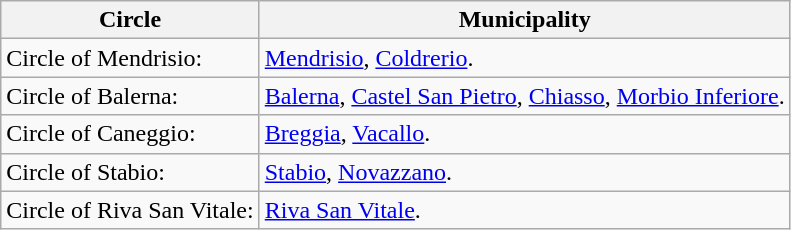<table class="wikitable sortable">
<tr>
<th>Circle</th>
<th>Municipality</th>
</tr>
<tr>
<td>Circle of Mendrisio:</td>
<td><a href='#'>Mendrisio</a>, <a href='#'>Coldrerio</a>.</td>
</tr>
<tr>
<td>Circle of Balerna:</td>
<td><a href='#'>Balerna</a>, <a href='#'>Castel San Pietro</a>, <a href='#'>Chiasso</a>, <a href='#'>Morbio Inferiore</a>.</td>
</tr>
<tr>
<td>Circle of Caneggio:</td>
<td><a href='#'>Breggia</a>, <a href='#'>Vacallo</a>.</td>
</tr>
<tr>
<td>Circle of Stabio:</td>
<td><a href='#'>Stabio</a>, <a href='#'>Novazzano</a>.</td>
</tr>
<tr>
<td>Circle of Riva San Vitale:</td>
<td><a href='#'>Riva San Vitale</a>.</td>
</tr>
</table>
